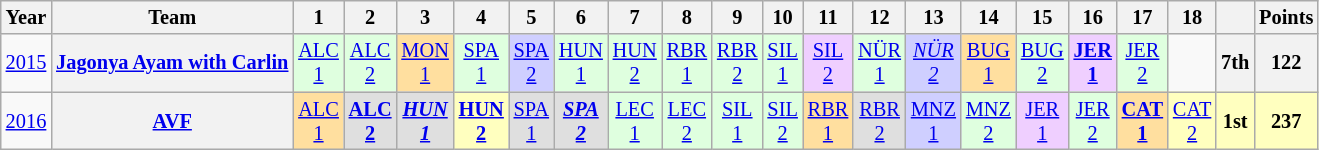<table class="wikitable" style="text-align:center; font-size:85%">
<tr>
<th>Year</th>
<th>Team</th>
<th>1</th>
<th>2</th>
<th>3</th>
<th>4</th>
<th>5</th>
<th>6</th>
<th>7</th>
<th>8</th>
<th>9</th>
<th>10</th>
<th>11</th>
<th>12</th>
<th>13</th>
<th>14</th>
<th>15</th>
<th>16</th>
<th>17</th>
<th>18</th>
<th></th>
<th>Points</th>
</tr>
<tr>
<td><a href='#'>2015</a></td>
<th nowrap><a href='#'>Jagonya Ayam with Carlin</a></th>
<td style="background:#DFFFDF;"><a href='#'>ALC<br>1</a><br></td>
<td style="background:#DFFFDF;"><a href='#'>ALC<br>2</a><br></td>
<td style="background:#FFDF9F;"><a href='#'>MON<br>1</a><br></td>
<td style="background:#DFFFDF;"><a href='#'>SPA<br>1</a><br></td>
<td style="background:#CFCFFF;"><a href='#'>SPA<br>2</a><br></td>
<td style="background:#DFFFDF;"><a href='#'>HUN<br>1</a><br></td>
<td style="background:#DFFFDF;"><a href='#'>HUN<br>2</a><br></td>
<td style="background:#DFFFDF;"><a href='#'>RBR<br>1</a><br></td>
<td style="background:#DFFFDF;"><a href='#'>RBR<br>2</a><br></td>
<td style="background:#DFFFDF;"><a href='#'>SIL<br>1</a><br></td>
<td style="background:#EFCFFF;"><a href='#'>SIL<br>2</a><br></td>
<td style="background:#DFFFDF;"><a href='#'>NÜR<br>1</a><br></td>
<td style="background:#CFCFFF;"><em><a href='#'>NÜR<br>2</a></em><br></td>
<td style="background:#FFDF9F;"><a href='#'>BUG<br>1</a><br></td>
<td style="background:#DFFFDF;"><a href='#'>BUG<br>2</a><br></td>
<td style="background:#EFCFFF;"><strong><a href='#'>JER<br>1</a></strong><br></td>
<td style="background:#DFFFDF;"><a href='#'>JER<br>2</a><br></td>
<td></td>
<th>7th</th>
<th>122</th>
</tr>
<tr>
<td><a href='#'>2016</a></td>
<th nowrap><a href='#'>AVF</a></th>
<td style="background:#FFDF9F;"><a href='#'>ALC<br>1</a><br></td>
<td style="background:#DFDFDF;"><strong><a href='#'>ALC<br>2</a></strong><br></td>
<td style="background:#DFDFDF;"><strong><em><a href='#'>HUN<br>1</a></em></strong><br></td>
<td style="background:#FFFFBF;"><strong><a href='#'>HUN<br>2</a></strong><br></td>
<td style="background:#DFDFDF;"><a href='#'>SPA<br>1</a><br></td>
<td style="background:#DFDFDF;"><strong><em><a href='#'>SPA<br>2</a></em></strong><br></td>
<td style="background:#DFFFDF;"><a href='#'>LEC<br>1</a><br></td>
<td style="background:#DFFFDF;"><a href='#'>LEC<br>2</a><br></td>
<td style="background:#DFFFDF;"><a href='#'>SIL<br>1</a><br></td>
<td style="background:#DFFFDF;"><a href='#'>SIL<br>2</a><br></td>
<td style="background:#FFDF9F;"><a href='#'>RBR<br>1</a><br></td>
<td style="background:#DFDFDF;"><a href='#'>RBR<br>2</a><br></td>
<td style="background:#CFCFFF;"><a href='#'>MNZ<br>1</a><br></td>
<td style="background:#DFFFDF;"><a href='#'>MNZ<br>2</a><br></td>
<td style="background:#EFCFFF;"><a href='#'>JER<br>1</a><br></td>
<td style="background:#DFFFDF;"><a href='#'>JER<br>2</a><br></td>
<td style="background:#FFDF9F;"><strong><a href='#'>CAT<br>1</a></strong><br></td>
<td style="background:#FFFFBF;"><a href='#'>CAT<br>2</a><br></td>
<th style="background:#FFFFBF;">1st</th>
<th style="background:#FFFFBF;">237</th>
</tr>
</table>
